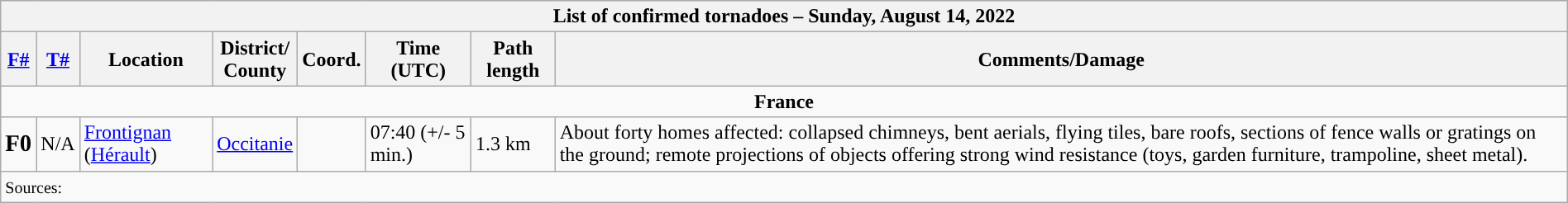<table class="wikitable collapsible" width="100%">
<tr>
<th colspan="8">List of confirmed tornadoes – Sunday, August 14, 2022</th>
</tr>
<tr>
<th><a href='#'>F#</a></th>
<th><a href='#'>T#</a></th>
<th>Location</th>
<th>District/<br>County</th>
<th>Coord.</th>
<th>Time (UTC)</th>
<th>Path length</th>
<th>Comments/Damage</th>
</tr>
<tr>
<td colspan="8" align=center><strong>France</strong></td>
</tr>
<tr>
<td><big><strong>F0</strong></big></td>
<td>N/A</td>
<td><a href='#'>Frontignan</a> (<a href='#'>Hérault</a>)</td>
<td><a href='#'>Occitanie</a></td>
<td></td>
<td>07:40 (+/- 5 min.)</td>
<td>1.3 km</td>
<td>About forty homes affected: collapsed chimneys, bent aerials, flying tiles, bare roofs, sections of fence walls or gratings on the ground; remote projections of objects offering strong wind resistance (toys, garden furniture, trampoline, sheet metal).</td>
</tr>
<tr>
<td colspan="8"><small>Sources:  </small></td>
</tr>
</table>
